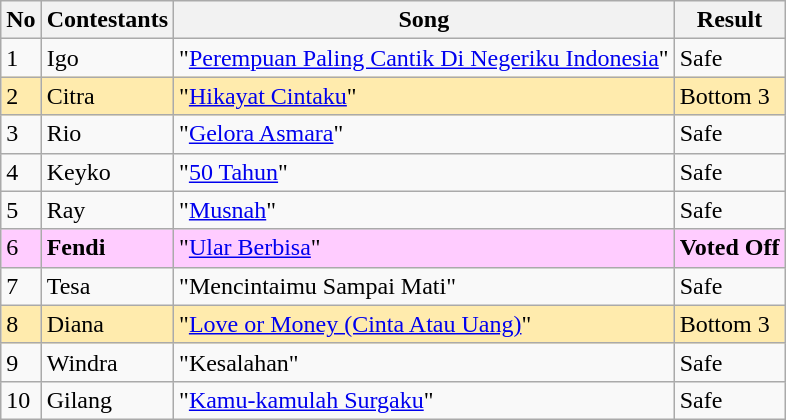<table class="wikitable">
<tr>
<th>No</th>
<th>Contestants</th>
<th>Song </th>
<th>Result</th>
</tr>
<tr>
<td>1</td>
<td>Igo</td>
<td>"<a href='#'>Perempuan Paling Cantik Di Negeriku Indonesia</a>" </td>
<td>Safe</td>
</tr>
<tr bgcolor="ffebad">
<td>2</td>
<td>Citra</td>
<td>"<a href='#'>Hikayat Cintaku</a>" </td>
<td>Bottom 3</td>
</tr>
<tr>
<td>3</td>
<td>Rio</td>
<td>"<a href='#'>Gelora Asmara</a>" </td>
<td>Safe</td>
</tr>
<tr>
<td>4</td>
<td>Keyko</td>
<td>"<a href='#'>50 Tahun</a>" </td>
<td>Safe</td>
</tr>
<tr>
<td>5</td>
<td>Ray</td>
<td>"<a href='#'>Musnah</a>" </td>
<td>Safe</td>
</tr>
<tr bgcolor="ffccff">
<td>6</td>
<td><strong>Fendi</strong></td>
<td>"<a href='#'>Ular Berbisa</a>" </td>
<td><strong>Voted Off</strong></td>
</tr>
<tr>
<td>7</td>
<td>Tesa</td>
<td>"Mencintaimu Sampai Mati" </td>
<td>Safe</td>
</tr>
<tr bgcolor="ffebad">
<td>8</td>
<td>Diana</td>
<td>"<a href='#'>Love or Money (Cinta Atau Uang)</a>" </td>
<td>Bottom 3</td>
</tr>
<tr>
<td>9</td>
<td>Windra</td>
<td>"Kesalahan" </td>
<td>Safe</td>
</tr>
<tr>
<td>10</td>
<td>Gilang</td>
<td>"<a href='#'>Kamu-kamulah Surgaku</a>" </td>
<td>Safe</td>
</tr>
</table>
